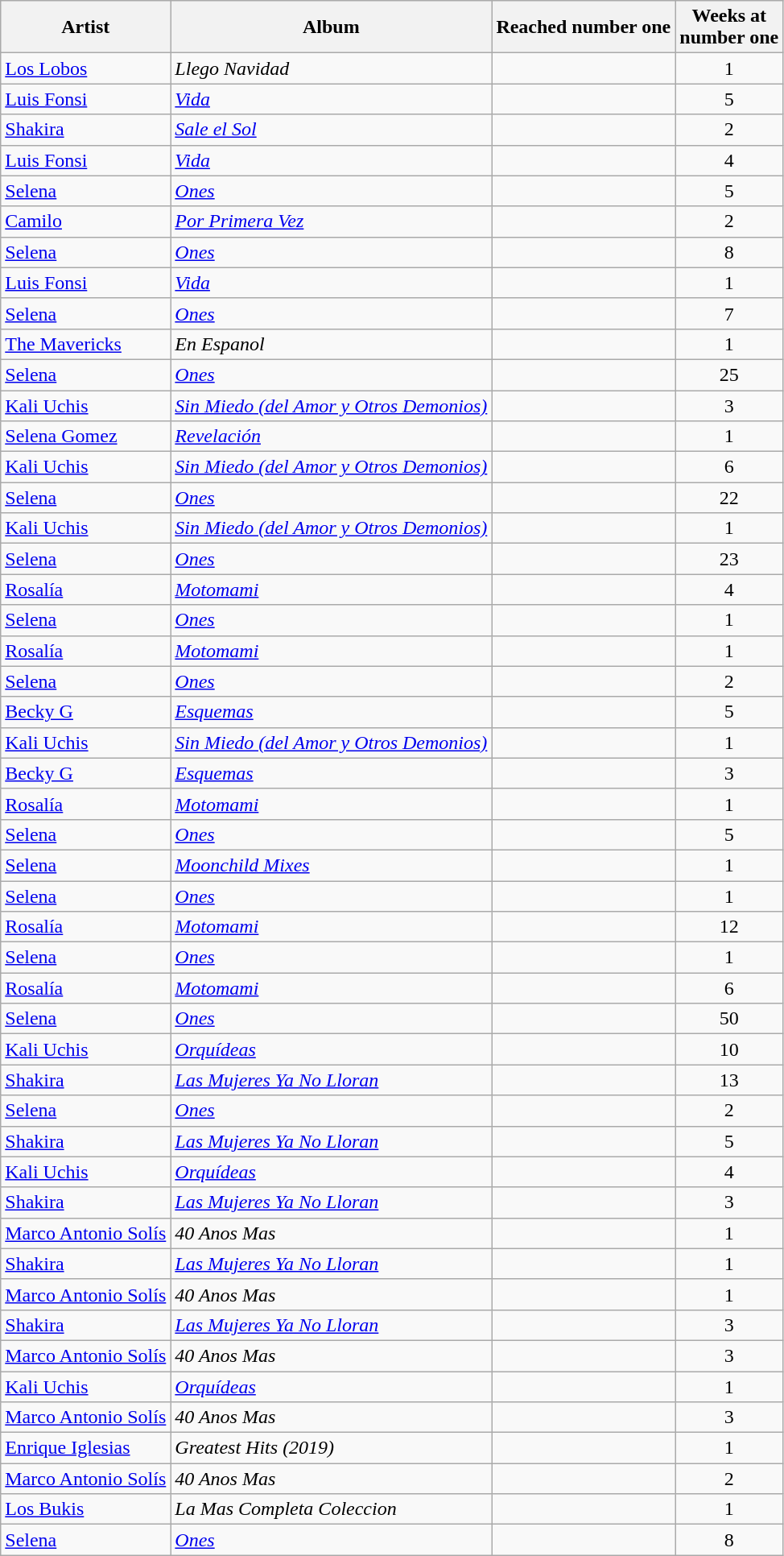<table class="wikitable sortable">
<tr>
<th>Artist</th>
<th>Album</th>
<th>Reached number one</th>
<th>Weeks at<br>number one</th>
</tr>
<tr>
<td><a href='#'>Los Lobos</a></td>
<td><em>Llego Navidad</em></td>
<td></td>
<td align=center>1</td>
</tr>
<tr>
<td><a href='#'>Luis Fonsi</a></td>
<td><em><a href='#'>Vida</a></em></td>
<td></td>
<td align=center>5</td>
</tr>
<tr>
<td><a href='#'>Shakira</a></td>
<td><em><a href='#'>Sale el Sol</a></em></td>
<td></td>
<td align=center>2</td>
</tr>
<tr>
<td><a href='#'>Luis Fonsi</a></td>
<td><em><a href='#'>Vida</a></em></td>
<td></td>
<td align=center>4</td>
</tr>
<tr>
<td><a href='#'>Selena</a></td>
<td><em><a href='#'>Ones</a></em></td>
<td></td>
<td align=center>5</td>
</tr>
<tr>
<td><a href='#'>Camilo</a></td>
<td><em><a href='#'>Por Primera Vez</a></em></td>
<td></td>
<td align=center>2</td>
</tr>
<tr>
<td><a href='#'>Selena</a></td>
<td><em><a href='#'>Ones</a></em></td>
<td></td>
<td align=center>8</td>
</tr>
<tr>
<td><a href='#'>Luis Fonsi</a></td>
<td><em><a href='#'>Vida</a></em></td>
<td></td>
<td align=center>1</td>
</tr>
<tr>
<td><a href='#'>Selena</a></td>
<td><em><a href='#'>Ones</a></em></td>
<td></td>
<td align=center>7</td>
</tr>
<tr>
<td><a href='#'>The Mavericks</a></td>
<td><em>En Espanol</em></td>
<td></td>
<td align=center>1</td>
</tr>
<tr>
<td><a href='#'>Selena</a> </td>
<td><em><a href='#'>Ones</a></em></td>
<td></td>
<td align=center>25</td>
</tr>
<tr>
<td><a href='#'>Kali Uchis</a></td>
<td><em><a href='#'>Sin Miedo (del Amor y Otros Demonios)</a></em></td>
<td></td>
<td align=center>3</td>
</tr>
<tr>
<td><a href='#'>Selena Gomez</a></td>
<td><em><a href='#'>Revelación</a></em></td>
<td></td>
<td align=center>1</td>
</tr>
<tr>
<td><a href='#'>Kali Uchis</a></td>
<td><em><a href='#'>Sin Miedo (del Amor y Otros Demonios)</a></em></td>
<td></td>
<td align=center>6</td>
</tr>
<tr>
<td><a href='#'>Selena</a></td>
<td><em><a href='#'>Ones</a></em></td>
<td></td>
<td align=center>22</td>
</tr>
<tr>
<td><a href='#'>Kali Uchis</a></td>
<td><em><a href='#'>Sin Miedo (del Amor y Otros Demonios)</a></em></td>
<td></td>
<td align=center>1</td>
</tr>
<tr>
<td><a href='#'>Selena</a> </td>
<td><em><a href='#'>Ones</a></em></td>
<td></td>
<td align=center>23</td>
</tr>
<tr>
<td><a href='#'>Rosalía</a></td>
<td><em><a href='#'>Motomami</a></em></td>
<td></td>
<td align=center>4</td>
</tr>
<tr>
<td><a href='#'>Selena</a></td>
<td><em><a href='#'>Ones</a></em></td>
<td></td>
<td align=center>1</td>
</tr>
<tr>
<td><a href='#'>Rosalía</a></td>
<td><em><a href='#'>Motomami</a></em></td>
<td></td>
<td align=center>1</td>
</tr>
<tr>
<td><a href='#'>Selena</a></td>
<td><em><a href='#'>Ones</a></em></td>
<td></td>
<td align=center>2</td>
</tr>
<tr>
<td><a href='#'>Becky G</a></td>
<td><em><a href='#'>Esquemas</a></em></td>
<td></td>
<td align=center>5</td>
</tr>
<tr>
<td><a href='#'>Kali Uchis</a></td>
<td><em><a href='#'>Sin Miedo (del Amor y Otros Demonios)</a></em></td>
<td></td>
<td align=center>1</td>
</tr>
<tr>
<td><a href='#'>Becky G</a></td>
<td><em><a href='#'>Esquemas</a></em></td>
<td></td>
<td align=center>3</td>
</tr>
<tr>
<td><a href='#'>Rosalía</a></td>
<td><em><a href='#'>Motomami</a></em></td>
<td></td>
<td align=center>1</td>
</tr>
<tr>
<td><a href='#'>Selena</a></td>
<td><em><a href='#'>Ones</a></em></td>
<td></td>
<td align=center>5</td>
</tr>
<tr>
<td><a href='#'>Selena</a></td>
<td><em><a href='#'>Moonchild Mixes</a></em></td>
<td></td>
<td align=center>1</td>
</tr>
<tr>
<td><a href='#'>Selena</a></td>
<td><em><a href='#'>Ones</a></em></td>
<td></td>
<td align=center>1</td>
</tr>
<tr>
<td><a href='#'>Rosalía</a></td>
<td><em><a href='#'>Motomami</a></em></td>
<td></td>
<td align=center>12</td>
</tr>
<tr>
<td><a href='#'>Selena</a></td>
<td><em><a href='#'>Ones</a></em></td>
<td></td>
<td align=center>1</td>
</tr>
<tr>
<td><a href='#'>Rosalía</a></td>
<td><em><a href='#'>Motomami</a></em></td>
<td></td>
<td align=center>6</td>
</tr>
<tr>
<td><a href='#'>Selena</a>  </td>
<td><em><a href='#'>Ones</a></em></td>
<td></td>
<td align=center>50</td>
</tr>
<tr>
<td><a href='#'>Kali Uchis</a></td>
<td><em><a href='#'>Orquídeas</a></em></td>
<td></td>
<td align=center>10</td>
</tr>
<tr>
<td><a href='#'>Shakira</a></td>
<td><em><a href='#'>Las Mujeres Ya No Lloran</a></em></td>
<td></td>
<td align=center>13</td>
</tr>
<tr>
<td><a href='#'>Selena</a></td>
<td><em><a href='#'>Ones</a></em></td>
<td></td>
<td align=center>2</td>
</tr>
<tr>
<td><a href='#'>Shakira</a></td>
<td><em><a href='#'>Las Mujeres Ya No Lloran</a></em></td>
<td></td>
<td align=center>5</td>
</tr>
<tr>
<td><a href='#'>Kali Uchis</a></td>
<td><em><a href='#'>Orquídeas</a></em></td>
<td></td>
<td align=center>4</td>
</tr>
<tr>
<td><a href='#'>Shakira</a></td>
<td><em><a href='#'>Las Mujeres Ya No Lloran</a></em></td>
<td></td>
<td align=center>3</td>
</tr>
<tr>
<td><a href='#'>Marco Antonio Solís</a></td>
<td><em>40 Anos Mas</em></td>
<td></td>
<td align=center>1</td>
</tr>
<tr>
<td><a href='#'>Shakira</a></td>
<td><em><a href='#'>Las Mujeres Ya No Lloran</a></em></td>
<td></td>
<td align=center>1</td>
</tr>
<tr>
<td><a href='#'>Marco Antonio Solís</a></td>
<td><em>40 Anos Mas</em></td>
<td></td>
<td align=center>1</td>
</tr>
<tr>
<td><a href='#'>Shakira</a></td>
<td><em><a href='#'>Las Mujeres Ya No Lloran</a></em></td>
<td></td>
<td align=center>3</td>
</tr>
<tr>
<td><a href='#'>Marco Antonio Solís</a></td>
<td><em>40 Anos Mas</em></td>
<td></td>
<td align=center>3</td>
</tr>
<tr>
<td><a href='#'>Kali Uchis</a></td>
<td><em><a href='#'>Orquídeas</a></em></td>
<td></td>
<td align=center>1</td>
</tr>
<tr>
<td><a href='#'>Marco Antonio Solís</a></td>
<td><em>40 Anos Mas</em></td>
<td></td>
<td align=center>3</td>
</tr>
<tr>
<td><a href='#'>Enrique Iglesias</a></td>
<td><em>Greatest Hits (2019)</em></td>
<td></td>
<td align=center>1</td>
</tr>
<tr>
<td><a href='#'>Marco Antonio Solís</a></td>
<td><em>40 Anos Mas</em></td>
<td></td>
<td align=center>2</td>
</tr>
<tr>
<td><a href='#'>Los Bukis</a></td>
<td><em>La Mas Completa Coleccion</em></td>
<td></td>
<td align=center>1</td>
</tr>
<tr>
<td><a href='#'>Selena</a></td>
<td><em><a href='#'>Ones</a></em></td>
<td></td>
<td align=center>8</td>
</tr>
</table>
